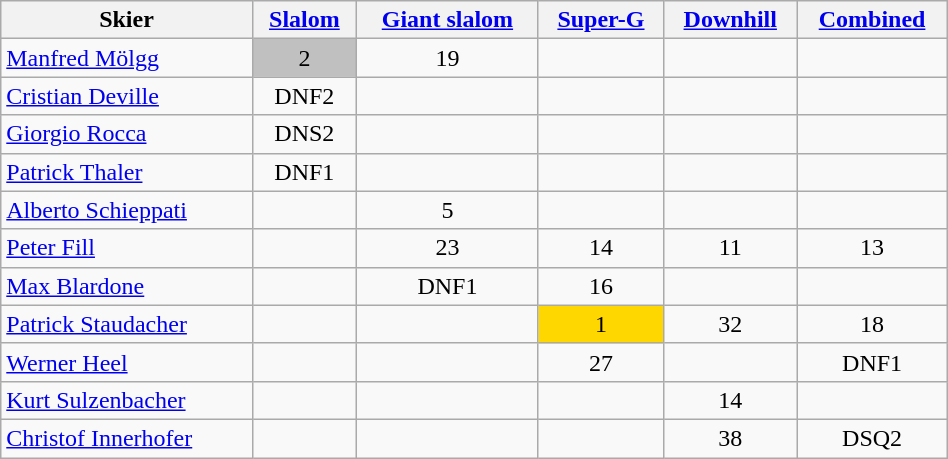<table class="wikitable" width=50% style="font-size:100%; text-align:center;">
<tr>
<th>Skier</th>
<th><a href='#'>Slalom</a></th>
<th><a href='#'>Giant slalom</a></th>
<th><a href='#'>Super-G</a></th>
<th><a href='#'>Downhill</a></th>
<th><a href='#'>Combined</a></th>
</tr>
<tr>
<td align=left><a href='#'>Manfred Mölgg</a></td>
<td bgcolor=silver>2</td>
<td>19</td>
<td></td>
<td></td>
<td></td>
</tr>
<tr>
<td align=left><a href='#'>Cristian Deville</a></td>
<td>DNF2</td>
<td></td>
<td></td>
<td></td>
<td></td>
</tr>
<tr>
<td align=left><a href='#'>Giorgio Rocca</a></td>
<td>DNS2</td>
<td></td>
<td></td>
<td></td>
<td></td>
</tr>
<tr>
<td align=left><a href='#'>Patrick Thaler</a></td>
<td>DNF1</td>
<td></td>
<td></td>
<td></td>
<td></td>
</tr>
<tr>
<td align=left><a href='#'>Alberto Schieppati</a></td>
<td></td>
<td>5</td>
<td></td>
<td></td>
<td></td>
</tr>
<tr>
<td align=left><a href='#'>Peter Fill</a></td>
<td></td>
<td>23</td>
<td>14</td>
<td>11</td>
<td>13</td>
</tr>
<tr>
<td align=left><a href='#'>Max Blardone</a></td>
<td></td>
<td>DNF1</td>
<td>16</td>
<td></td>
<td></td>
</tr>
<tr>
<td align=left><a href='#'>Patrick Staudacher</a></td>
<td></td>
<td></td>
<td bgcolor=gold>1</td>
<td>32</td>
<td>18</td>
</tr>
<tr>
<td align=left><a href='#'>Werner Heel</a></td>
<td></td>
<td></td>
<td>27</td>
<td></td>
<td>DNF1</td>
</tr>
<tr>
<td align=left><a href='#'>Kurt Sulzenbacher</a></td>
<td></td>
<td></td>
<td></td>
<td>14</td>
<td></td>
</tr>
<tr>
<td align=left><a href='#'>Christof Innerhofer</a></td>
<td></td>
<td></td>
<td></td>
<td>38</td>
<td>DSQ2</td>
</tr>
</table>
